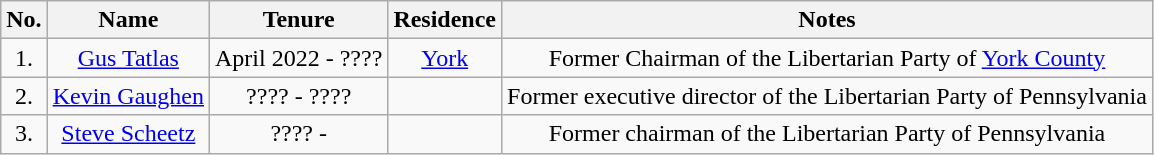<table class="wikitable" style="text-align:center">
<tr>
<th>No.</th>
<th>Name</th>
<th>Tenure</th>
<th>Residence</th>
<th>Notes</th>
</tr>
<tr>
<td>1.</td>
<td><a href='#'>Gus Tatlas</a></td>
<td>April 2022 - ????</td>
<td><a href='#'>York</a></td>
<td>Former Chairman of the Libertarian Party of <a href='#'>York County</a></td>
</tr>
<tr>
<td>2.</td>
<td><a href='#'>Kevin Gaughen</a></td>
<td>???? - ????</td>
<td></td>
<td>Former executive director of the Libertarian Party of Pennsylvania</td>
</tr>
<tr>
<td>3.</td>
<td><a href='#'>Steve Scheetz</a></td>
<td>???? -</td>
<td></td>
<td>Former chairman of the Libertarian Party of Pennsylvania</td>
</tr>
</table>
